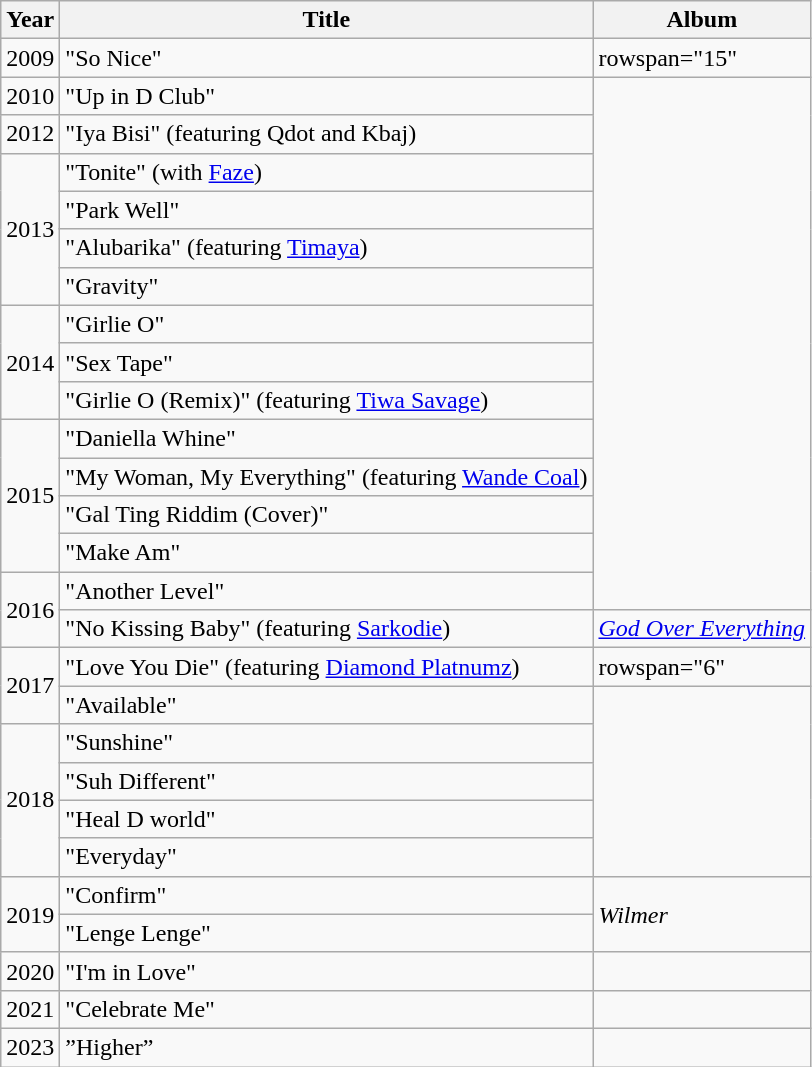<table class="wikitable sortable">
<tr>
<th>Year</th>
<th>Title</th>
<th>Album</th>
</tr>
<tr>
<td>2009</td>
<td>"So Nice"</td>
<td>rowspan="15" </td>
</tr>
<tr>
<td>2010</td>
<td>"Up in D Club"</td>
</tr>
<tr>
<td>2012</td>
<td>"Iya Bisi" <span>(featuring Qdot and Kbaj)</span></td>
</tr>
<tr>
<td rowspan="4">2013</td>
<td>"Tonite" <span>(with <a href='#'>Faze</a>)</span></td>
</tr>
<tr>
<td>"Park Well"</td>
</tr>
<tr>
<td>"Alubarika" <span>(featuring <a href='#'>Timaya</a>)</span></td>
</tr>
<tr>
<td>"Gravity"</td>
</tr>
<tr>
<td rowspan="3">2014</td>
<td>"Girlie O"</td>
</tr>
<tr>
<td>"Sex Tape"</td>
</tr>
<tr>
<td>"Girlie O (Remix)" <span>(featuring <a href='#'>Tiwa Savage</a>)</span></td>
</tr>
<tr>
<td rowspan="4">2015</td>
<td>"Daniella Whine"</td>
</tr>
<tr>
<td>"My Woman, My Everything" <span>(featuring <a href='#'>Wande Coal</a>) </span></td>
</tr>
<tr>
<td>"Gal Ting Riddim (Cover)"</td>
</tr>
<tr>
<td>"Make Am"</td>
</tr>
<tr>
<td rowspan="2">2016</td>
<td>"Another Level"</td>
</tr>
<tr>
<td>"No Kissing Baby" <span>(featuring <a href='#'>Sarkodie</a>) </span></td>
<td><em><a href='#'>God Over Everything</a></em></td>
</tr>
<tr>
<td rowspan="2">2017</td>
<td>"Love You Die" <span>(featuring <a href='#'>Diamond Platnumz</a>) </span></td>
<td>rowspan="6" </td>
</tr>
<tr>
<td>"Available"</td>
</tr>
<tr>
<td rowspan="4">2018</td>
<td>"Sunshine"</td>
</tr>
<tr>
<td>"Suh Different"</td>
</tr>
<tr>
<td>"Heal D world"</td>
</tr>
<tr>
<td>"Everyday"</td>
</tr>
<tr>
<td rowspan="2">2019</td>
<td>"Confirm"</td>
<td rowspan="2"><em>Wilmer</em></td>
</tr>
<tr>
<td>"Lenge Lenge"</td>
</tr>
<tr>
<td>2020</td>
<td>"I'm in Love"</td>
<td></td>
</tr>
<tr>
<td>2021</td>
<td>"Celebrate Me"</td>
<td></td>
</tr>
<tr>
<td>2023</td>
<td>”Higher”</td>
<td></td>
</tr>
</table>
